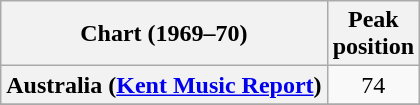<table class="wikitable sortable plainrowheaders" style="text-align:center">
<tr>
<th>Chart (1969–70)</th>
<th>Peak<br>position</th>
</tr>
<tr>
<th scope="row">Australia (<a href='#'>Kent Music Report</a>)</th>
<td>74</td>
</tr>
<tr>
</tr>
<tr>
</tr>
</table>
